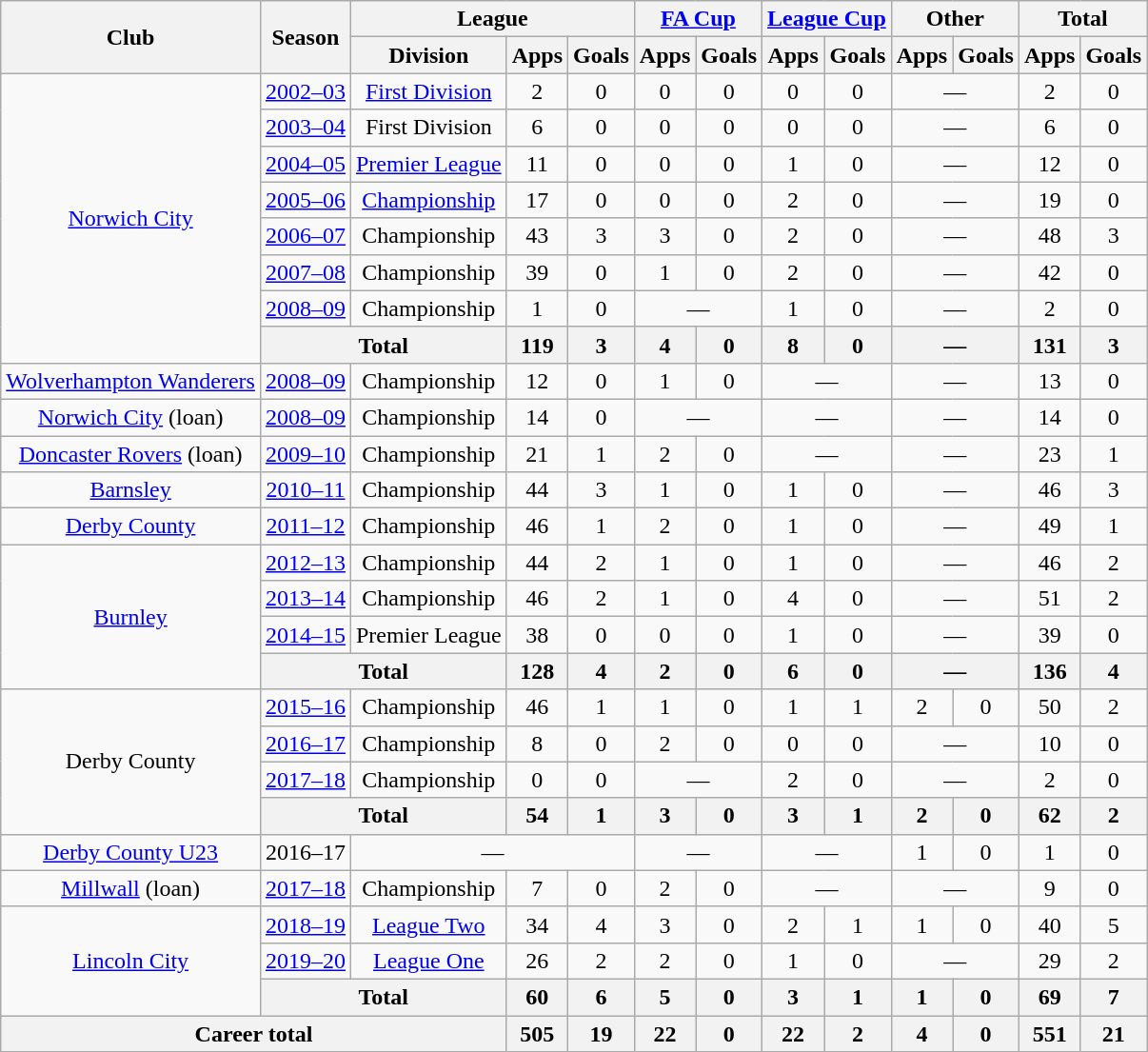<table class="wikitable" style="text-align: center;">
<tr>
<th rowspan="2">Club</th>
<th rowspan="2">Season</th>
<th colspan="3">League</th>
<th colspan="2"><a href='#'>FA Cup</a></th>
<th colspan="2"><a href='#'>League Cup</a></th>
<th colspan="2">Other</th>
<th colspan="2">Total</th>
</tr>
<tr>
<th>Division</th>
<th>Apps</th>
<th>Goals</th>
<th>Apps</th>
<th>Goals</th>
<th>Apps</th>
<th>Goals</th>
<th>Apps</th>
<th>Goals</th>
<th>Apps</th>
<th>Goals</th>
</tr>
<tr>
<td rowspan="8" valign="center"><a href='#'>Norwich City</a></td>
<td align="center"><a href='#'>2002–03</a></td>
<td><a href='#'>First Division</a></td>
<td>2</td>
<td>0</td>
<td>0</td>
<td>0</td>
<td>0</td>
<td>0</td>
<td colspan="2">—</td>
<td>2</td>
<td>0</td>
</tr>
<tr>
<td align="center"><a href='#'>2003–04</a></td>
<td>First Division</td>
<td>6</td>
<td>0</td>
<td>0</td>
<td>0</td>
<td>0</td>
<td>0</td>
<td colspan="2">—</td>
<td>6</td>
<td>0</td>
</tr>
<tr>
<td align="center"><a href='#'>2004–05</a></td>
<td><a href='#'>Premier League</a></td>
<td>11</td>
<td>0</td>
<td>0</td>
<td>0</td>
<td>1</td>
<td>0</td>
<td colspan="2">—</td>
<td>12</td>
<td>0</td>
</tr>
<tr>
<td align="center"><a href='#'>2005–06</a></td>
<td><a href='#'>Championship</a></td>
<td>17</td>
<td>0</td>
<td>0</td>
<td>0</td>
<td>2</td>
<td>0</td>
<td colspan="2">—</td>
<td>19</td>
<td>0</td>
</tr>
<tr>
<td align="center"><a href='#'>2006–07</a></td>
<td>Championship</td>
<td>43</td>
<td>3</td>
<td>3</td>
<td>0</td>
<td>2</td>
<td>0</td>
<td colspan="2">—</td>
<td>48</td>
<td>3</td>
</tr>
<tr>
<td align="center"><a href='#'>2007–08</a></td>
<td>Championship</td>
<td>39</td>
<td>0</td>
<td>1</td>
<td>0</td>
<td>2</td>
<td>0</td>
<td colspan="2">—</td>
<td>42</td>
<td>0</td>
</tr>
<tr>
<td align="center"><a href='#'>2008–09</a></td>
<td>Championship</td>
<td>1</td>
<td>0</td>
<td colspan="2">—</td>
<td>1</td>
<td>0</td>
<td colspan="2">—</td>
<td>2</td>
<td>0</td>
</tr>
<tr>
<th colspan="2">Total</th>
<th>119</th>
<th>3</th>
<th>4</th>
<th>0</th>
<th>8</th>
<th>0</th>
<th colspan="2">—</th>
<th>131</th>
<th>3</th>
</tr>
<tr>
<td><a href='#'>Wolverhampton Wanderers</a></td>
<td align="center"><a href='#'>2008–09</a></td>
<td>Championship</td>
<td>12</td>
<td>0</td>
<td>1</td>
<td>0</td>
<td colspan="2">—</td>
<td colspan="2">—</td>
<td>13</td>
<td>0</td>
</tr>
<tr>
<td><a href='#'>Norwich City</a> (loan)</td>
<td align="center"><a href='#'>2008–09</a></td>
<td>Championship</td>
<td>14</td>
<td>0</td>
<td colspan="2">—</td>
<td colspan="2">—</td>
<td colspan="2">—</td>
<td>14</td>
<td>0</td>
</tr>
<tr>
<td><a href='#'>Doncaster Rovers</a> (loan)</td>
<td align="center"><a href='#'>2009–10</a></td>
<td>Championship</td>
<td>21</td>
<td>1</td>
<td>2</td>
<td>0</td>
<td colspan="2">—</td>
<td colspan="2">—</td>
<td>23</td>
<td>1</td>
</tr>
<tr>
<td><a href='#'>Barnsley</a></td>
<td><a href='#'>2010–11</a></td>
<td>Championship</td>
<td>44</td>
<td>3</td>
<td>1</td>
<td>0</td>
<td>1</td>
<td>0</td>
<td colspan="2">—</td>
<td>46</td>
<td>3</td>
</tr>
<tr>
<td><a href='#'>Derby County</a></td>
<td><a href='#'>2011–12</a></td>
<td>Championship</td>
<td>46</td>
<td>1</td>
<td>2</td>
<td>0</td>
<td>1</td>
<td>0</td>
<td colspan="2">—</td>
<td>49</td>
<td>1</td>
</tr>
<tr>
<td rowspan="4" valign="center"><a href='#'>Burnley</a></td>
<td><a href='#'>2012–13</a></td>
<td>Championship</td>
<td>44</td>
<td>2</td>
<td>1</td>
<td>0</td>
<td>1</td>
<td>0</td>
<td colspan="2">—</td>
<td>46</td>
<td>2</td>
</tr>
<tr>
<td><a href='#'>2013–14</a></td>
<td>Championship</td>
<td>46</td>
<td>2</td>
<td>1</td>
<td>0</td>
<td>4</td>
<td>0</td>
<td colspan="2">—</td>
<td>51</td>
<td>2</td>
</tr>
<tr>
<td><a href='#'>2014–15</a></td>
<td>Premier League</td>
<td>38</td>
<td>0</td>
<td>0</td>
<td>0</td>
<td>1</td>
<td>0</td>
<td colspan="2">—</td>
<td>39</td>
<td>0</td>
</tr>
<tr>
<th colspan="2">Total</th>
<th>128</th>
<th>4</th>
<th>2</th>
<th>0</th>
<th>6</th>
<th>0</th>
<th colspan="2">—</th>
<th>136</th>
<th>4</th>
</tr>
<tr>
<td rowspan="4" valign="center">Derby County</td>
<td><a href='#'>2015–16</a></td>
<td>Championship</td>
<td>46</td>
<td>1</td>
<td>1</td>
<td>0</td>
<td>1</td>
<td>1</td>
<td>2</td>
<td>0</td>
<td>50</td>
<td>2</td>
</tr>
<tr>
<td><a href='#'>2016–17</a></td>
<td>Championship</td>
<td>8</td>
<td>0</td>
<td>2</td>
<td>0</td>
<td>0</td>
<td>0</td>
<td colspan="2">—</td>
<td>10</td>
<td>0</td>
</tr>
<tr>
<td><a href='#'>2017–18</a></td>
<td>Championship</td>
<td>0</td>
<td>0</td>
<td colspan=2>—</td>
<td>2</td>
<td>0</td>
<td colspan="2">—</td>
<td>2</td>
<td>0</td>
</tr>
<tr>
<th colspan="2">Total</th>
<th>54</th>
<th>1</th>
<th>3</th>
<th>0</th>
<th>3</th>
<th>1</th>
<th>2</th>
<th>0</th>
<th>62</th>
<th>2</th>
</tr>
<tr>
<td><a href='#'>Derby County U23</a></td>
<td>2016–17</td>
<td colspan=3>—</td>
<td colspan=2>—</td>
<td colspan=2>—</td>
<td>1</td>
<td>0</td>
<td>1</td>
<td>0</td>
</tr>
<tr>
<td><a href='#'>Millwall</a> (loan)</td>
<td><a href='#'>2017–18</a></td>
<td>Championship</td>
<td>7</td>
<td>0</td>
<td>2</td>
<td>0</td>
<td colspan=2>—</td>
<td colspan=2>—</td>
<td>9</td>
<td>0</td>
</tr>
<tr>
<td rowspan="3" valign="center"><a href='#'>Lincoln City</a></td>
<td><a href='#'>2018–19</a></td>
<td><a href='#'>League Two</a></td>
<td>34</td>
<td>4</td>
<td>3</td>
<td>0</td>
<td>2</td>
<td>1</td>
<td>1</td>
<td>0</td>
<td>40</td>
<td>5</td>
</tr>
<tr>
<td><a href='#'>2019–20</a></td>
<td><a href='#'>League One</a></td>
<td>26</td>
<td>2</td>
<td>2</td>
<td>0</td>
<td>1</td>
<td>0</td>
<td colspan=2>—</td>
<td>29</td>
<td>2</td>
</tr>
<tr>
<th colspan="2">Total</th>
<th>60</th>
<th>6</th>
<th>5</th>
<th>0</th>
<th>3</th>
<th>1</th>
<th>1</th>
<th>0</th>
<th>69</th>
<th>7</th>
</tr>
<tr>
<th colspan="3">Career total</th>
<th>505</th>
<th>19</th>
<th>22</th>
<th>0</th>
<th>22</th>
<th>2</th>
<th>4</th>
<th>0</th>
<th>551</th>
<th>21</th>
</tr>
</table>
